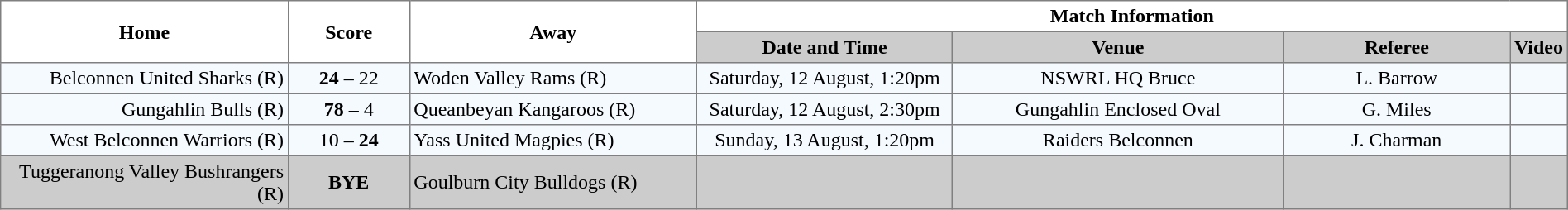<table border="1" cellpadding="3" cellspacing="0" width="100%" style="border-collapse:collapse;  text-align:center;">
<tr>
<th rowspan="2" width="19%">Home</th>
<th rowspan="2" width="8%">Score</th>
<th rowspan="2" width="19%">Away</th>
<th colspan="4">Match Information</th>
</tr>
<tr style="background:#CCCCCC">
<th width="17%">Date and Time</th>
<th width="22%">Venue</th>
<th width="50%">Referee</th>
<th>Video</th>
</tr>
<tr style="text-align:center; background:#f5faff;">
<td align="right">Belconnen United Sharks (R) </td>
<td><strong>24</strong> – 22</td>
<td align="left"> Woden Valley Rams (R)</td>
<td>Saturday, 12 August, 1:20pm</td>
<td>NSWRL HQ Bruce</td>
<td>L. Barrow</td>
<td></td>
</tr>
<tr style="text-align:center; background:#f5faff;">
<td align="right">Gungahlin Bulls (R) </td>
<td><strong>78</strong> – 4</td>
<td align="left"> Queanbeyan Kangaroos (R)</td>
<td>Saturday, 12 August, 2:30pm</td>
<td>Gungahlin Enclosed Oval</td>
<td>G. Miles</td>
<td></td>
</tr>
<tr style="text-align:center; background:#f5faff;">
<td align="right">West Belconnen Warriors (R) </td>
<td>10 – <strong>24</strong></td>
<td align="left"> Yass United Magpies (R)</td>
<td>Sunday, 13 August, 1:20pm</td>
<td>Raiders Belconnen</td>
<td>J. Charman</td>
<td></td>
</tr>
<tr style="text-align:center; background:#CCCCCC;">
<td align="right">Tuggeranong Valley Bushrangers (R) </td>
<td><strong>BYE</strong></td>
<td align="left"> Goulburn City Bulldogs (R)</td>
<td></td>
<td></td>
<td></td>
<td></td>
</tr>
</table>
